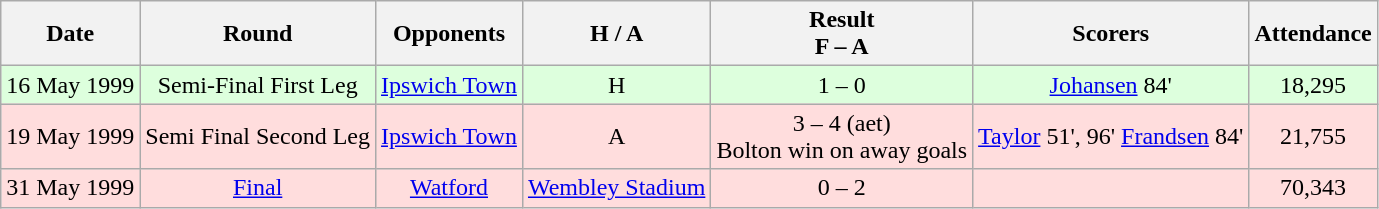<table class="wikitable" style="text-align:center">
<tr>
<th>Date</th>
<th>Round</th>
<th>Opponents</th>
<th>H / A</th>
<th>Result<br>F – A</th>
<th>Scorers</th>
<th>Attendance</th>
</tr>
<tr bgcolor="#ddffdd">
<td>16 May 1999</td>
<td>Semi-Final First Leg</td>
<td><a href='#'>Ipswich Town</a></td>
<td>H</td>
<td>1 – 0</td>
<td><a href='#'>Johansen</a> 84'</td>
<td>18,295</td>
</tr>
<tr bgcolor="#ffdddd">
<td>19 May 1999</td>
<td>Semi Final Second Leg</td>
<td><a href='#'>Ipswich Town</a></td>
<td>A</td>
<td>3 – 4 (aet)<br> Bolton win on away goals</td>
<td><a href='#'>Taylor</a> 51', 96' <a href='#'>Frandsen</a> 84'</td>
<td>21,755</td>
</tr>
<tr bgcolor="#ffdddd">
<td>31 May 1999</td>
<td><a href='#'>Final</a></td>
<td><a href='#'>Watford</a></td>
<td><a href='#'>Wembley Stadium</a></td>
<td>0 – 2</td>
<td></td>
<td>70,343</td>
</tr>
</table>
